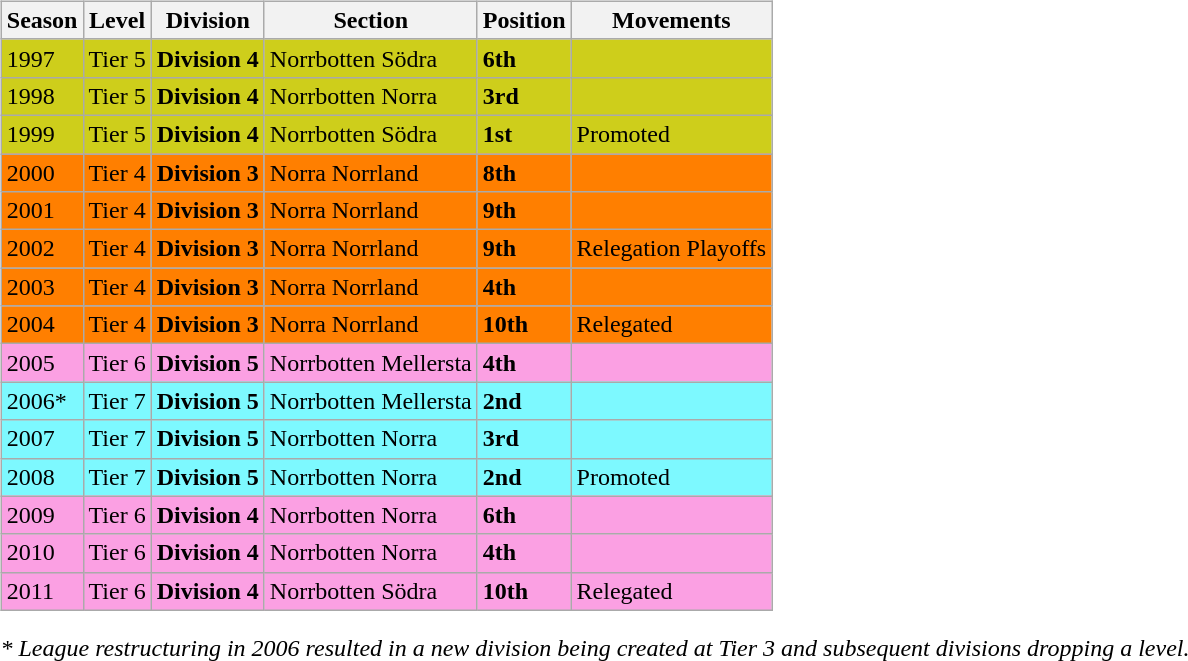<table>
<tr>
<td valign="top" width=0%><br><table class="wikitable">
<tr style="background:#f0f6fa;">
<th><strong>Season</strong></th>
<th><strong>Level</strong></th>
<th><strong>Division</strong></th>
<th><strong>Section</strong></th>
<th><strong>Position</strong></th>
<th><strong>Movements</strong></th>
</tr>
<tr>
<td style="background:#CECE1B;">1997</td>
<td style="background:#CECE1B;">Tier 5</td>
<td style="background:#CECE1B;"><strong>Division 4</strong></td>
<td style="background:#CECE1B;">Norrbotten Södra</td>
<td style="background:#CECE1B;"><strong>6th</strong></td>
<td style="background:#CECE1B;"></td>
</tr>
<tr>
<td style="background:#CECE1B;">1998</td>
<td style="background:#CECE1B;">Tier 5</td>
<td style="background:#CECE1B;"><strong>Division 4</strong></td>
<td style="background:#CECE1B;">Norrbotten Norra</td>
<td style="background:#CECE1B;"><strong>3rd</strong></td>
<td style="background:#CECE1B;"></td>
</tr>
<tr>
<td style="background:#CECE1B;">1999</td>
<td style="background:#CECE1B;">Tier 5</td>
<td style="background:#CECE1B;"><strong>Division 4</strong></td>
<td style="background:#CECE1B;">Norrbotten Södra</td>
<td style="background:#CECE1B;"><strong>1st</strong></td>
<td style="background:#CECE1B;">Promoted</td>
</tr>
<tr>
<td style="background:#FF7F00;">2000</td>
<td style="background:#FF7F00;">Tier 4</td>
<td style="background:#FF7F00;"><strong>Division 3</strong></td>
<td style="background:#FF7F00;">Norra Norrland</td>
<td style="background:#FF7F00;"><strong>8th</strong></td>
<td style="background:#FF7F00;"></td>
</tr>
<tr>
<td style="background:#FF7F00;">2001</td>
<td style="background:#FF7F00;">Tier 4</td>
<td style="background:#FF7F00;"><strong>Division 3</strong></td>
<td style="background:#FF7F00;">Norra Norrland</td>
<td style="background:#FF7F00;"><strong>9th</strong></td>
<td style="background:#FF7F00;"></td>
</tr>
<tr>
<td style="background:#FF7F00;">2002</td>
<td style="background:#FF7F00;">Tier 4</td>
<td style="background:#FF7F00;"><strong>Division 3</strong></td>
<td style="background:#FF7F00;">Norra Norrland</td>
<td style="background:#FF7F00;"><strong>9th</strong></td>
<td style="background:#FF7F00;">Relegation Playoffs</td>
</tr>
<tr>
<td style="background:#FF7F00;">2003</td>
<td style="background:#FF7F00;">Tier 4</td>
<td style="background:#FF7F00;"><strong>Division 3</strong></td>
<td style="background:#FF7F00;">Norra Norrland</td>
<td style="background:#FF7F00;"><strong>4th</strong></td>
<td style="background:#FF7F00;"></td>
</tr>
<tr>
<td style="background:#FF7F00;">2004</td>
<td style="background:#FF7F00;">Tier 4</td>
<td style="background:#FF7F00;"><strong>Division 3</strong></td>
<td style="background:#FF7F00;">Norra Norrland</td>
<td style="background:#FF7F00;"><strong>10th</strong></td>
<td style="background:#FF7F00;">Relegated</td>
</tr>
<tr>
<td style="background:#FBA0E3;">2005</td>
<td style="background:#FBA0E3;">Tier 6</td>
<td style="background:#FBA0E3;"><strong>Division 5</strong></td>
<td style="background:#FBA0E3;">Norrbotten Mellersta</td>
<td style="background:#FBA0E3;"><strong>4th</strong></td>
<td style="background:#FBA0E3;"></td>
</tr>
<tr>
<td style="background:#7DF9FF;">2006*</td>
<td style="background:#7DF9FF;">Tier 7</td>
<td style="background:#7DF9FF;"><strong>Division 5</strong></td>
<td style="background:#7DF9FF;">Norrbotten Mellersta</td>
<td style="background:#7DF9FF;"><strong>2nd</strong></td>
<td style="background:#7DF9FF;"></td>
</tr>
<tr>
<td style="background:#7DF9FF;">2007</td>
<td style="background:#7DF9FF;">Tier 7</td>
<td style="background:#7DF9FF;"><strong>Division 5</strong></td>
<td style="background:#7DF9FF;">Norrbotten Norra</td>
<td style="background:#7DF9FF;"><strong>3rd</strong></td>
<td style="background:#7DF9FF;"></td>
</tr>
<tr>
<td style="background:#7DF9FF;">2008</td>
<td style="background:#7DF9FF;">Tier 7</td>
<td style="background:#7DF9FF;"><strong>Division 5</strong></td>
<td style="background:#7DF9FF;">Norrbotten Norra</td>
<td style="background:#7DF9FF;"><strong>2nd</strong></td>
<td style="background:#7DF9FF;">Promoted</td>
</tr>
<tr>
<td style="background:#FBA0E3;">2009</td>
<td style="background:#FBA0E3;">Tier 6</td>
<td style="background:#FBA0E3;"><strong>Division 4</strong></td>
<td style="background:#FBA0E3;">Norrbotten Norra</td>
<td style="background:#FBA0E3;"><strong>6th</strong></td>
<td style="background:#FBA0E3;"></td>
</tr>
<tr>
<td style="background:#FBA0E3;">2010</td>
<td style="background:#FBA0E3;">Tier 6</td>
<td style="background:#FBA0E3;"><strong>Division 4</strong></td>
<td style="background:#FBA0E3;">Norrbotten Norra</td>
<td style="background:#FBA0E3;"><strong>4th</strong></td>
<td style="background:#FBA0E3;"></td>
</tr>
<tr>
<td style="background:#FBA0E3;">2011</td>
<td style="background:#FBA0E3;">Tier 6</td>
<td style="background:#FBA0E3;"><strong>Division 4</strong></td>
<td style="background:#FBA0E3;">Norrbotten Södra</td>
<td style="background:#FBA0E3;"><strong>10th</strong></td>
<td style="background:#FBA0E3;">Relegated</td>
</tr>
</table>
<em>* League restructuring in 2006 resulted in a new division being created at Tier 3 and subsequent divisions dropping a level.</em>


</td>
</tr>
</table>
